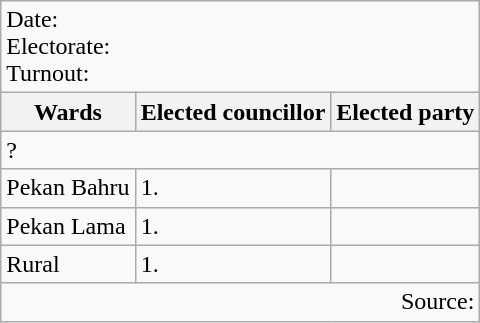<table class=wikitable>
<tr>
<td colspan=3>Date: <br>Electorate: <br>Turnout:</td>
</tr>
<tr>
<th>Wards</th>
<th>Elected councillor</th>
<th>Elected party</th>
</tr>
<tr>
<td colspan=3>? </td>
</tr>
<tr>
<td>Pekan Bahru</td>
<td>1.</td>
<td></td>
</tr>
<tr>
<td>Pekan Lama</td>
<td>1.</td>
<td></td>
</tr>
<tr>
<td>Rural</td>
<td>1.</td>
<td></td>
</tr>
<tr>
<td colspan="3" style="text-align:right;">Source:</td>
</tr>
</table>
